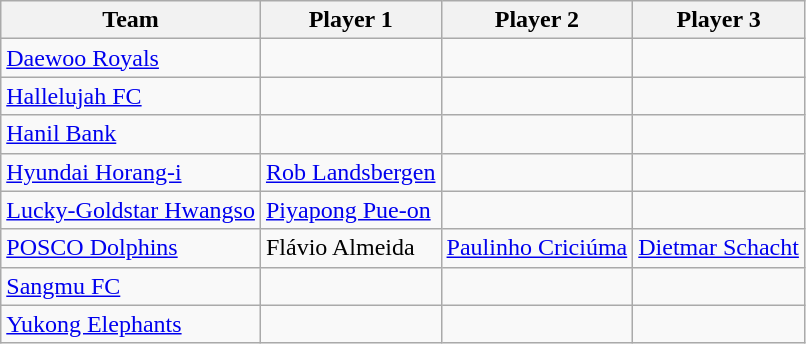<table class="wikitable">
<tr>
<th>Team</th>
<th>Player 1</th>
<th>Player 2</th>
<th>Player 3</th>
</tr>
<tr>
<td><a href='#'>Daewoo Royals</a></td>
<td></td>
<td></td>
<td></td>
</tr>
<tr>
<td><a href='#'>Hallelujah FC</a></td>
<td></td>
<td></td>
<td></td>
</tr>
<tr>
<td><a href='#'>Hanil Bank</a></td>
<td></td>
<td></td>
<td></td>
</tr>
<tr>
<td><a href='#'>Hyundai Horang-i</a></td>
<td> <a href='#'>Rob Landsbergen</a></td>
<td></td>
<td></td>
</tr>
<tr>
<td><a href='#'>Lucky-Goldstar Hwangso</a></td>
<td> <a href='#'>Piyapong Pue-on</a></td>
<td></td>
<td></td>
</tr>
<tr>
<td><a href='#'>POSCO Dolphins</a></td>
<td> Flávio Almeida</td>
<td> <a href='#'>Paulinho Criciúma</a></td>
<td> <a href='#'>Dietmar Schacht</a></td>
</tr>
<tr>
<td><a href='#'>Sangmu FC</a></td>
<td></td>
<td></td>
<td></td>
</tr>
<tr>
<td><a href='#'>Yukong Elephants</a></td>
<td></td>
<td></td>
<td></td>
</tr>
</table>
